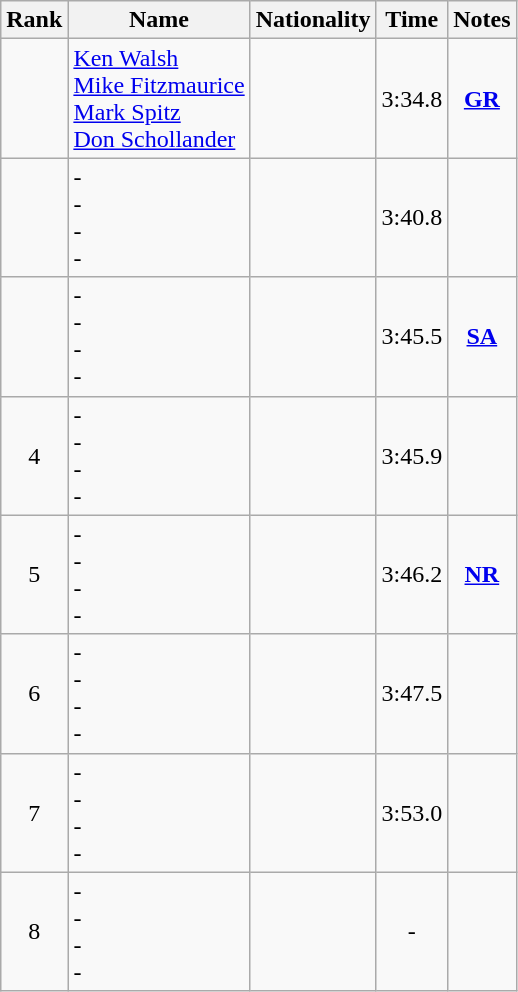<table class="wikitable sortable" style="text-align:center">
<tr>
<th>Rank</th>
<th>Name</th>
<th>Nationality</th>
<th>Time</th>
<th>Notes</th>
</tr>
<tr>
<td></td>
<td align=left><a href='#'>Ken Walsh</a> <br> <a href='#'>Mike Fitzmaurice</a> <br> <a href='#'>Mark Spitz</a> <br> <a href='#'>Don Schollander</a></td>
<td align=left></td>
<td>3:34.8</td>
<td><strong><a href='#'>GR</a></strong></td>
</tr>
<tr>
<td></td>
<td align=left>- <br> - <br> - <br> -</td>
<td align=left></td>
<td>3:40.8</td>
<td></td>
</tr>
<tr>
<td></td>
<td align=left>- <br> - <br> - <br> -</td>
<td align=left></td>
<td>3:45.5</td>
<td><strong><a href='#'>SA</a></strong></td>
</tr>
<tr>
<td>4</td>
<td align=left>- <br> - <br> - <br> -</td>
<td align=left></td>
<td>3:45.9</td>
<td></td>
</tr>
<tr>
<td>5</td>
<td align=left>- <br> - <br> - <br> -</td>
<td align=left></td>
<td>3:46.2</td>
<td><strong><a href='#'>NR</a></strong></td>
</tr>
<tr>
<td>6</td>
<td align=left>- <br> - <br> - <br> -</td>
<td align=left></td>
<td>3:47.5</td>
<td></td>
</tr>
<tr>
<td>7</td>
<td align=left>- <br> - <br> - <br> -</td>
<td align=left></td>
<td>3:53.0</td>
<td></td>
</tr>
<tr>
<td>8</td>
<td align=left>- <br> - <br> - <br> -</td>
<td align=left></td>
<td>-</td>
<td></td>
</tr>
</table>
